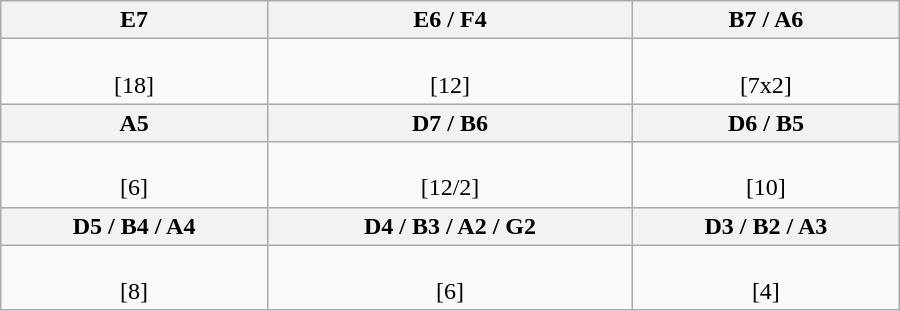<table class=wikitable width=600>
<tr>
<th>E7</th>
<th>E6 / F4</th>
<th>B7 / A6</th>
</tr>
<tr valign=top align=center>
<td><br>[18]</td>
<td><br>[12]</td>
<td><br>[7x2]</td>
</tr>
<tr>
<th>A5</th>
<th>D7 / B6</th>
<th>D6 / B5</th>
</tr>
<tr valign=top align=center>
<td><br>[6]</td>
<td><br>[12/2]</td>
<td><br>[10]</td>
</tr>
<tr>
<th>D5 / B4 / A4</th>
<th>D4 / B3 / A2 / G2</th>
<th>D3 / B2 / A3</th>
</tr>
<tr valign=top align=center>
<td><br>[8]</td>
<td><br>[6]</td>
<td><br>[4]</td>
</tr>
</table>
